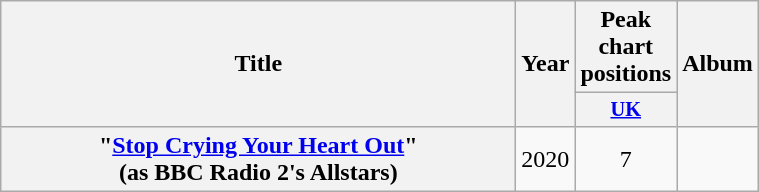<table class="wikitable plainrowheaders" style="text-align:center;" border="1">
<tr>
<th scope="col" rowspan="2" style="width:21em;">Title</th>
<th scope="col" rowspan="2" style="width:1em;">Year</th>
<th scope="col" colspan="1">Peak chart positions</th>
<th scope="col" rowspan="2">Album</th>
</tr>
<tr>
<th scope="col" style="width:3em;font-size:85%;"><a href='#'>UK</a><br></th>
</tr>
<tr>
<th scope="row">"<a href='#'>Stop Crying Your Heart Out</a>"<br><span>(as BBC Radio 2's Allstars)</span></th>
<td>2020</td>
<td>7</td>
<td></td>
</tr>
</table>
